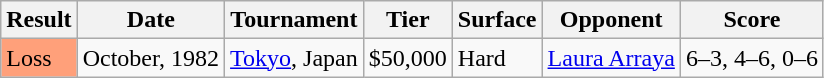<table class="sortable wikitable">
<tr>
<th>Result</th>
<th>Date</th>
<th>Tournament</th>
<th>Tier</th>
<th>Surface</th>
<th>Opponent</th>
<th class="unsortable">Score</th>
</tr>
<tr>
<td style="background:#FFA07A;">Loss</td>
<td>October, 1982</td>
<td><a href='#'>Tokyo</a>, Japan</td>
<td>$50,000</td>
<td>Hard</td>
<td> <a href='#'>Laura Arraya</a></td>
<td>6–3, 4–6, 0–6</td>
</tr>
</table>
